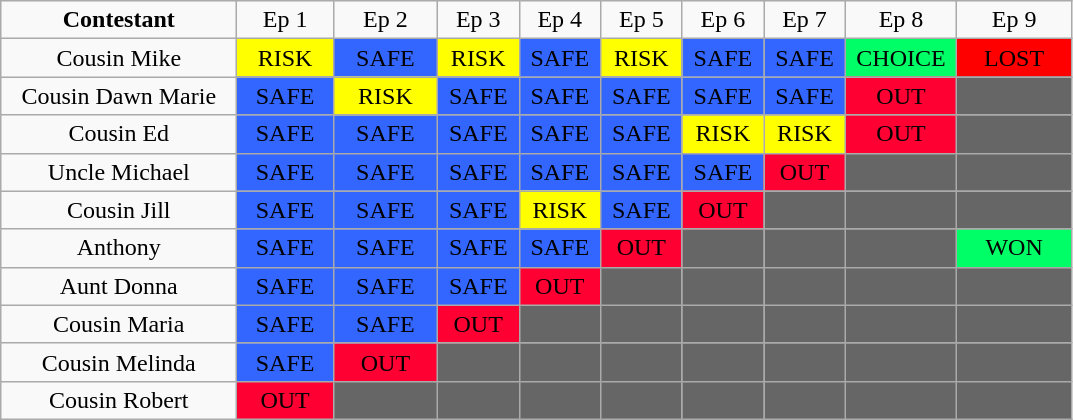<table class="wikitable" style="text-align:center;">
<tr>
<td width="150"><strong>Contestant</strong></td>
<td width="57">Ep 1</td>
<td width="62">Ep 2</td>
<td width="47">Ep 3</td>
<td width="47">Ep 4</td>
<td width="47">Ep 5</td>
<td width="47">Ep 6</td>
<td width="47">Ep 7</td>
<td width="67">Ep 8</td>
<td width="69">Ep 9</td>
</tr>
<tr>
<td>Cousin Mike</td>
<td bgcolor="#FFFF00">RISK</td>
<td bgcolor="#3366FF">SAFE</td>
<td bgcolor="#FFFF00">RISK</td>
<td bgcolor="#3366FF">SAFE</td>
<td bgcolor="#FFFF00">RISK</td>
<td bgcolor="#3366FF">SAFE</td>
<td bgcolor="#3366FF">SAFE</td>
<td bgcolor="#00FF66">CHOICE</td>
<td bgcolor="#FF0000">LOST</td>
</tr>
<tr>
<td>Cousin Dawn Marie</td>
<td bgcolor="#3366FF">SAFE</td>
<td bgcolor="#FFFF00">RISK</td>
<td bgcolor="#3366FF">SAFE</td>
<td bgcolor="#3366FF">SAFE</td>
<td bgcolor="#3366FF">SAFE</td>
<td bgcolor="#3366FF">SAFE</td>
<td bgcolor="#3366FF">SAFE</td>
<td bgcolor="#FF0033">OUT</td>
<td bgcolor="#666666"></td>
</tr>
<tr>
<td>Cousin Ed</td>
<td bgcolor="#3366FF">SAFE</td>
<td bgcolor="#3366FF">SAFE</td>
<td bgcolor="#3366FF">SAFE</td>
<td bgcolor="#3366FF">SAFE</td>
<td bgcolor="#3366FF">SAFE</td>
<td bgcolor="#FFFF00">RISK</td>
<td bgcolor="#FFFF00">RISK</td>
<td bgcolor="#FF0033">OUT</td>
<td bgcolor="#666666"></td>
</tr>
<tr>
<td>Uncle Michael</td>
<td bgcolor="#3366FF">SAFE</td>
<td bgcolor="#3366FF">SAFE</td>
<td bgcolor="#3366FF">SAFE</td>
<td bgcolor="#3366FF">SAFE</td>
<td bgcolor="#3366FF">SAFE</td>
<td bgcolor="#3366FF">SAFE</td>
<td bgcolor="#FF0033">OUT</td>
<td bgcolor="#666666"></td>
<td bgcolor="#666666"></td>
</tr>
<tr>
<td>Cousin Jill</td>
<td bgcolor="#3366FF">SAFE</td>
<td bgcolor="#3366FF">SAFE</td>
<td bgcolor="#3366FF">SAFE</td>
<td bgcolor="#FFFF00">RISK</td>
<td bgcolor="#3366FF">SAFE</td>
<td bgcolor="#FF0033">OUT</td>
<td bgcolor="#666666"></td>
<td bgcolor="#666666"></td>
<td bgcolor="#666666"></td>
</tr>
<tr>
<td>Anthony</td>
<td bgcolor="#3366FF">SAFE</td>
<td bgcolor="#3366FF">SAFE</td>
<td bgcolor="#3366FF">SAFE</td>
<td bgcolor="#3366FF">SAFE</td>
<td bgcolor="#FF0033">OUT</td>
<td bgcolor="#666666"></td>
<td bgcolor="#666666"></td>
<td bgcolor="#666666"></td>
<td bgcolor="#00FF66">WON</td>
</tr>
<tr>
<td>Aunt Donna</td>
<td bgcolor="#3366FF">SAFE</td>
<td bgcolor="#3366FF">SAFE</td>
<td bgcolor="#3366FF">SAFE</td>
<td bgcolor="#FF0033">OUT</td>
<td bgcolor="#666666"></td>
<td bgcolor="#666666"></td>
<td bgcolor="#666666"></td>
<td bgcolor="#666666"></td>
<td bgcolor="#666666"></td>
</tr>
<tr>
<td>Cousin Maria</td>
<td bgcolor="#3366FF">SAFE</td>
<td bgcolor="#3366FF">SAFE</td>
<td bgcolor="#FF0033">OUT</td>
<td bgcolor="#666666"></td>
<td bgcolor="#666666"></td>
<td bgcolor="#666666"></td>
<td bgcolor="#666666"></td>
<td bgcolor="#666666"></td>
<td bgcolor="#666666"></td>
</tr>
<tr>
<td>Cousin Melinda</td>
<td bgcolor="#3366FF">SAFE</td>
<td bgcolor="#FF0033">OUT</td>
<td bgcolor="#666666"></td>
<td bgcolor="#666666"></td>
<td bgcolor="#666666"></td>
<td bgcolor="#666666"></td>
<td bgcolor="#666666"></td>
<td bgcolor="#666666"></td>
<td bgcolor="#666666"></td>
</tr>
<tr>
<td>Cousin Robert</td>
<td bgcolor="#FF0033">OUT</td>
<td bgcolor="#666666"></td>
<td bgcolor="#666666"></td>
<td bgcolor="#666666"></td>
<td bgcolor="#666666"></td>
<td bgcolor="#666666"></td>
<td bgcolor="#666666"></td>
<td bgcolor="#666666"></td>
<td bgcolor="#666666"></td>
</tr>
</table>
